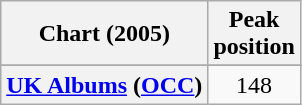<table class="wikitable sortable plainrowheaders">
<tr>
<th scope="col">Chart (2005)</th>
<th scope="col">Peak<br>position</th>
</tr>
<tr>
</tr>
<tr>
</tr>
<tr>
</tr>
<tr>
<th scope="row"><a href='#'>UK Albums</a> (<a href='#'>OCC</a>)</th>
<td align="center">148</td>
</tr>
</table>
